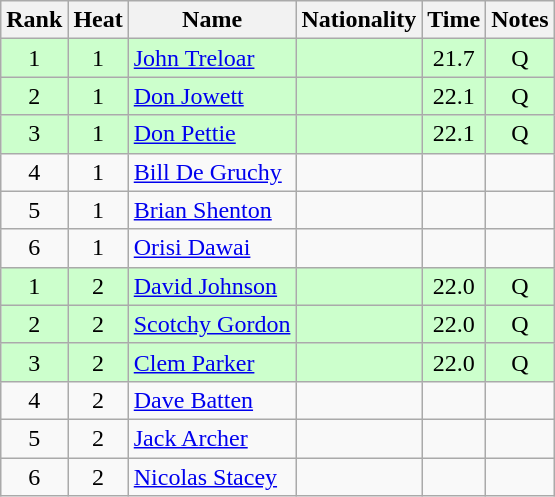<table class="wikitable sortable" style="text-align:center">
<tr>
<th>Rank</th>
<th>Heat</th>
<th>Name</th>
<th>Nationality</th>
<th>Time</th>
<th>Notes</th>
</tr>
<tr bgcolor=ccffcc>
<td>1</td>
<td>1</td>
<td align=left><a href='#'>John Treloar</a></td>
<td align=left></td>
<td>21.7</td>
<td>Q</td>
</tr>
<tr bgcolor=ccffcc>
<td>2</td>
<td>1</td>
<td align=left><a href='#'>Don Jowett</a></td>
<td align=left></td>
<td>22.1</td>
<td>Q</td>
</tr>
<tr bgcolor=ccffcc>
<td>3</td>
<td>1</td>
<td align=left><a href='#'>Don Pettie</a></td>
<td align=left></td>
<td>22.1</td>
<td>Q</td>
</tr>
<tr>
<td>4</td>
<td>1</td>
<td align=left><a href='#'>Bill De Gruchy</a></td>
<td align=left></td>
<td></td>
<td></td>
</tr>
<tr>
<td>5</td>
<td>1</td>
<td align=left><a href='#'>Brian Shenton</a></td>
<td align=left></td>
<td></td>
<td></td>
</tr>
<tr>
<td>6</td>
<td>1</td>
<td align=left><a href='#'>Orisi Dawai</a></td>
<td align=left></td>
<td></td>
<td></td>
</tr>
<tr bgcolor=ccffcc>
<td>1</td>
<td>2</td>
<td align=left><a href='#'>David Johnson</a></td>
<td align=left></td>
<td>22.0</td>
<td>Q</td>
</tr>
<tr bgcolor=ccffcc>
<td>2</td>
<td>2</td>
<td align=left><a href='#'>Scotchy Gordon</a></td>
<td align=left></td>
<td>22.0</td>
<td>Q</td>
</tr>
<tr bgcolor=ccffcc>
<td>3</td>
<td>2</td>
<td align=left><a href='#'>Clem Parker</a></td>
<td align=left></td>
<td>22.0</td>
<td>Q</td>
</tr>
<tr>
<td>4</td>
<td>2</td>
<td align=left><a href='#'>Dave Batten</a></td>
<td align=left></td>
<td></td>
<td></td>
</tr>
<tr>
<td>5</td>
<td>2</td>
<td align=left><a href='#'>Jack Archer</a></td>
<td align=left></td>
<td></td>
<td></td>
</tr>
<tr>
<td>6</td>
<td>2</td>
<td align=left><a href='#'>Nicolas Stacey</a></td>
<td align=left></td>
<td></td>
<td></td>
</tr>
</table>
